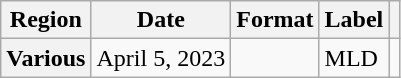<table class="wikitable plainrowheaders">
<tr>
<th scope="col">Region</th>
<th>Date</th>
<th>Format</th>
<th>Label</th>
<th></th>
</tr>
<tr>
<th scope="row">Various</th>
<td>April 5, 2023</td>
<td></td>
<td>MLD</td>
<td style="text-align:center"></td>
</tr>
</table>
